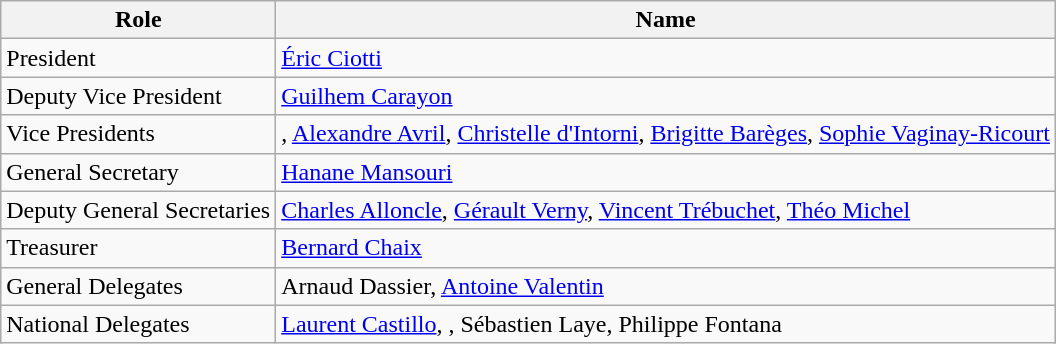<table class="wikitable">
<tr>
<th>Role</th>
<th>Name</th>
</tr>
<tr>
<td>President</td>
<td><a href='#'>Éric Ciotti</a></td>
</tr>
<tr>
<td>Deputy Vice President</td>
<td><a href='#'>Guilhem Carayon</a></td>
</tr>
<tr>
<td>Vice Presidents</td>
<td>, <a href='#'>Alexandre Avril</a>, <a href='#'>Christelle d'Intorni</a>, <a href='#'>Brigitte Barèges</a>, <a href='#'>Sophie Vaginay-Ricourt</a></td>
</tr>
<tr>
<td>General Secretary</td>
<td><a href='#'>Hanane Mansouri</a></td>
</tr>
<tr>
<td>Deputy General Secretaries</td>
<td><a href='#'>Charles Alloncle</a>, <a href='#'>Gérault Verny</a>, <a href='#'>Vincent Trébuchet</a>, <a href='#'>Théo Michel</a></td>
</tr>
<tr>
<td>Treasurer</td>
<td><a href='#'>Bernard Chaix</a></td>
</tr>
<tr>
<td>General Delegates</td>
<td>Arnaud Dassier, <a href='#'>Antoine Valentin</a></td>
</tr>
<tr>
<td>National Delegates</td>
<td><a href='#'>Laurent Castillo</a>, , Sébastien Laye, Philippe Fontana</td>
</tr>
</table>
